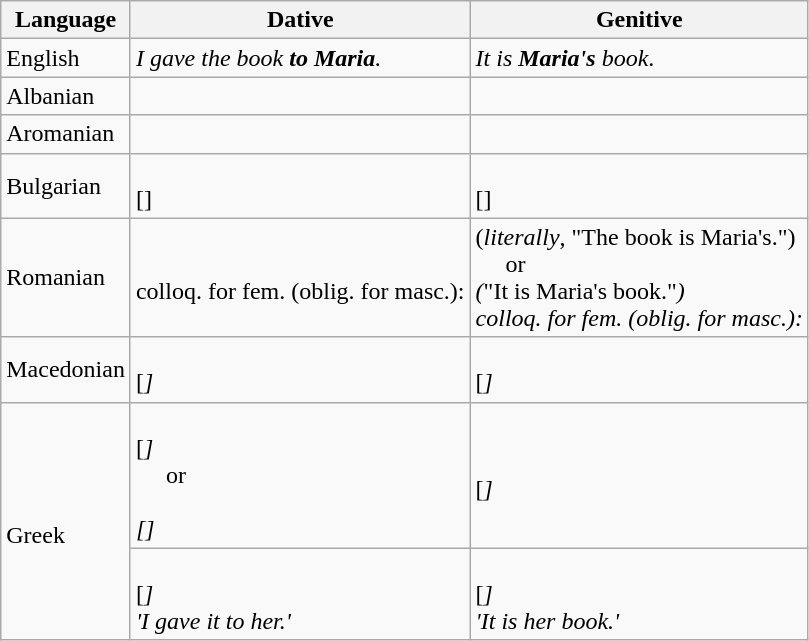<table class="wikitable">
<tr>
<th>Language</th>
<th>Dative</th>
<th>Genitive</th>
</tr>
<tr>
<td>English</td>
<td><em>I gave the book <strong>to Maria</strong>. </em></td>
<td><em>It is <strong>Maria's</strong> book</em>.</td>
</tr>
<tr>
<td>Albanian</td>
<td><em></em></td>
<td><em></em></td>
</tr>
<tr>
<td>Aromanian</td>
<td><em> </em></td>
<td><em></em></td>
</tr>
<tr>
<td>Bulgarian</td>
<td><br>[<em></em>]</td>
<td><br>[<em></em>]</td>
</tr>
<tr>
<td>Romanian</td>
<td><em></em><br>colloq. for fem. (oblig. for masc.):<br><em></em></td>
<td><em></em> (<em>literally</em>, "The book is Maria's.")<br><em>     </em>or<em><br>  (</em>"It is Maria's book."<em>)<br>colloq. for fem. (oblig. for masc.):<br></em><em></td>
</tr>
<tr>
<td>Macedonian</td>
<td><br>[</em><em>]</td>
<td><br>[</em><em>]</td>
</tr>
<tr>
<td rowspan="2"><br>Greek</td>
<td><br>[</em><em>]<br>     </em>or<em><br><br>[</em><em>]</td>
<td><br>[</em><em>]</td>
</tr>
<tr>
<td><br>[</em><em>]<br>'I gave it to her.'</td>
<td><br>[</em><em>]<br>'It is her book.'<br></td>
</tr>
</table>
